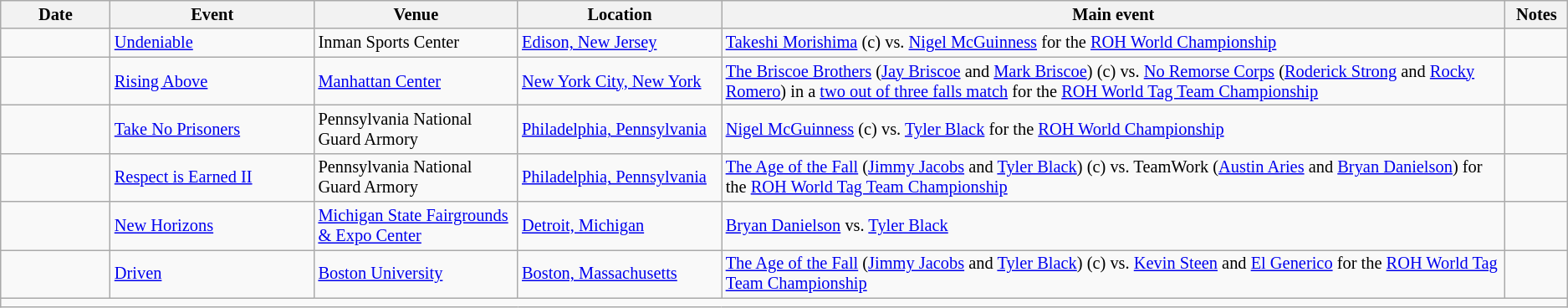<table class="sortable wikitable succession-box" style="font-size:85%;">
<tr>
<th width=7%>Date</th>
<th width="13%">Event</th>
<th width=13%>Venue</th>
<th width=13%>Location</th>
<th width=50%>Main event</th>
<th width=13%>Notes</th>
</tr>
<tr>
<td></td>
<td><a href='#'>Undeniable</a></td>
<td>Inman Sports Center</td>
<td><a href='#'>Edison, New Jersey</a></td>
<td><a href='#'>Takeshi Morishima</a> (c) vs. <a href='#'>Nigel McGuinness</a> for the <a href='#'>ROH World Championship</a></td>
<td></td>
</tr>
<tr>
<td></td>
<td><a href='#'>Rising Above</a></td>
<td><a href='#'>Manhattan Center</a></td>
<td><a href='#'>New York City, New York</a></td>
<td><a href='#'>The Briscoe Brothers</a> (<a href='#'>Jay Briscoe</a> and <a href='#'>Mark Briscoe</a>) (c) vs. <a href='#'>No Remorse Corps</a> (<a href='#'>Roderick Strong</a> and <a href='#'>Rocky Romero</a>) in a <a href='#'>two out of three falls match</a> for the <a href='#'>ROH World Tag Team Championship</a></td>
<td></td>
</tr>
<tr>
<td></td>
<td><a href='#'>Take No Prisoners</a></td>
<td>Pennsylvania National Guard Armory</td>
<td><a href='#'>Philadelphia, Pennsylvania</a></td>
<td><a href='#'>Nigel McGuinness</a> (c) vs. <a href='#'>Tyler Black</a>  for the <a href='#'>ROH World Championship</a></td>
<td></td>
</tr>
<tr>
<td></td>
<td><a href='#'>Respect is Earned II</a></td>
<td>Pennsylvania National Guard Armory</td>
<td><a href='#'>Philadelphia, Pennsylvania</a></td>
<td><a href='#'>The Age of the Fall</a> (<a href='#'>Jimmy Jacobs</a> and <a href='#'>Tyler Black</a>) (c) vs. TeamWork (<a href='#'>Austin Aries</a> and <a href='#'>Bryan Danielson</a>) for the <a href='#'>ROH World Tag Team Championship</a></td>
<td></td>
</tr>
<tr>
<td></td>
<td><a href='#'>New Horizons</a></td>
<td><a href='#'>Michigan State Fairgrounds & Expo Center</a></td>
<td><a href='#'>Detroit, Michigan</a></td>
<td><a href='#'>Bryan Danielson</a> vs. <a href='#'>Tyler Black</a></td>
<td></td>
</tr>
<tr>
<td></td>
<td><a href='#'>Driven</a></td>
<td><a href='#'>Boston University</a></td>
<td><a href='#'>Boston, Massachusetts</a></td>
<td><a href='#'>The Age of the Fall</a> (<a href='#'>Jimmy Jacobs</a> and <a href='#'>Tyler Black</a>) (c) vs. <a href='#'>Kevin Steen</a> and <a href='#'>El Generico</a> for the <a href='#'>ROH World Tag Team Championship</a></td>
<td></td>
</tr>
<tr>
<td colspan="7"></td>
</tr>
</table>
